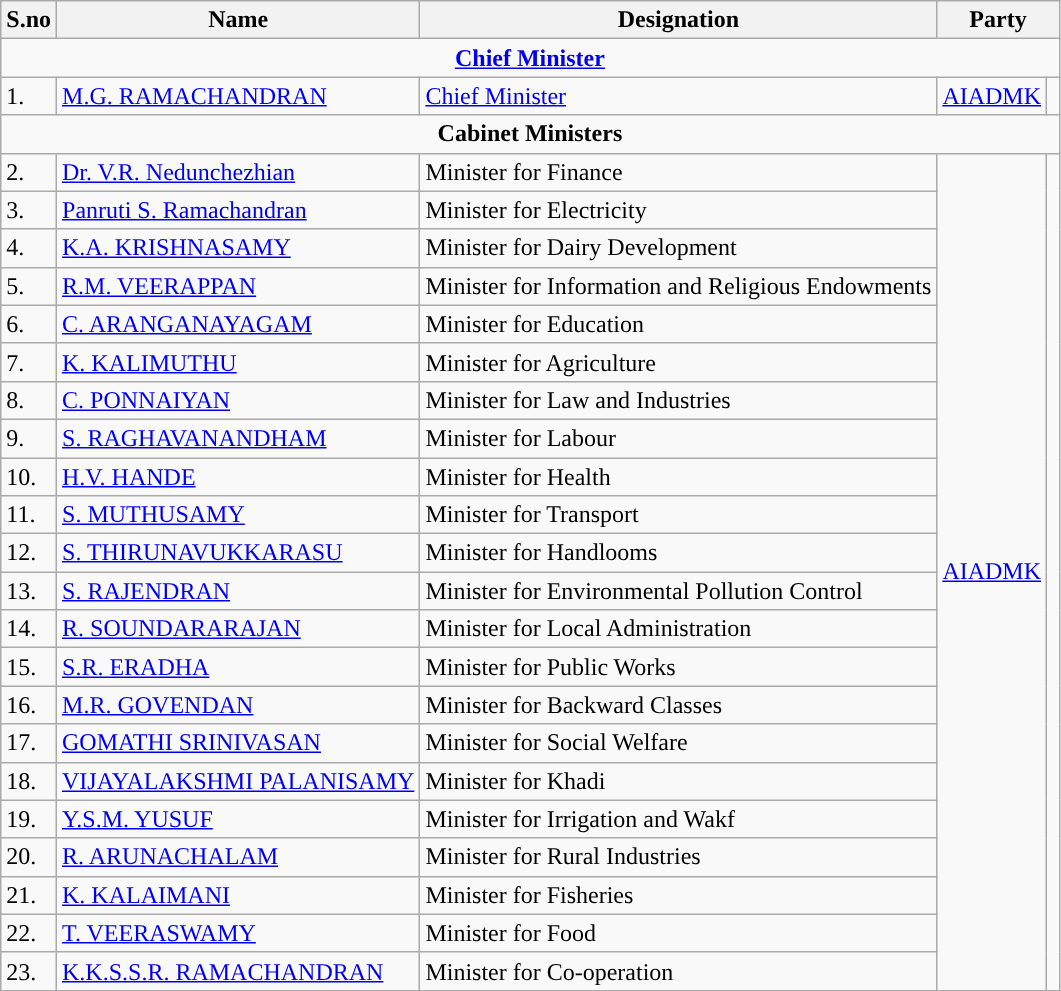<table class="wikitable">
<tr>
<th>S.no</th>
<th>Name</th>
<th>Designation</th>
<th colspan="2" scope="col">Party</th>
</tr>
<tr>
<td colspan="5" style="text-align: center;"><strong><a href='#'>Chief Minister</a></strong></td>
</tr>
<tr>
<td>1.</td>
<td><a href='#'>M.G. RAMACHANDRAN</a></td>
<td><a href='#'>Chief Minister</a></td>
<td><a href='#'>AIADMK</a></td>
<td width="1px" style="background-color: "></td>
</tr>
<tr>
<td colspan="5" style="text-align: center;"><strong>Cabinet Ministers</strong></td>
</tr>
<tr>
<td>2.</td>
<td><a href='#'>Dr. V.R. Nedunchezhian</a></td>
<td>Minister for Finance</td>
<td rowspan="32"><a href='#'>AIADMK</a></td>
<td rowspan="32" width="1px" style="background-color: "></td>
</tr>
<tr>
<td>3.</td>
<td><a href='#'>Panruti S. Ramachandran</a></td>
<td>Minister for Electricity</td>
</tr>
<tr>
<td>4.</td>
<td><a href='#'>K.A. KRISHNASAMY</a></td>
<td>Minister for Dairy Development</td>
</tr>
<tr>
<td>5.</td>
<td><a href='#'>R.M. VEERAPPAN</a></td>
<td>Minister for Information and Religious Endowments</td>
</tr>
<tr>
<td>6.</td>
<td><a href='#'>C. ARANGANAYAGAM</a></td>
<td>Minister for Education</td>
</tr>
<tr>
<td>7.</td>
<td><a href='#'>K. KALIMUTHU</a></td>
<td>Minister for Agriculture</td>
</tr>
<tr>
<td>8.</td>
<td><a href='#'>C. PONNAIYAN</a></td>
<td>Minister for Law and Industries</td>
</tr>
<tr>
<td>9.</td>
<td><a href='#'>S. RAGHAVANANDHAM</a></td>
<td>Minister for Labour</td>
</tr>
<tr>
<td>10.</td>
<td><a href='#'>H.V. HANDE</a></td>
<td>Minister for Health</td>
</tr>
<tr>
<td>11.</td>
<td><a href='#'>S. MUTHUSAMY</a></td>
<td>Minister for Transport</td>
</tr>
<tr>
<td>12.</td>
<td><a href='#'>S. THIRUNAVUKKARASU</a></td>
<td>Minister for Handlooms</td>
</tr>
<tr>
<td>13.</td>
<td><a href='#'>S. RAJENDRAN</a></td>
<td>Minister for Environmental Pollution Control</td>
</tr>
<tr>
<td>14.</td>
<td><a href='#'>R. SOUNDARARAJAN</a></td>
<td>Minister for Local Administration</td>
</tr>
<tr>
<td>15.</td>
<td><a href='#'>S.R. ERADHA</a></td>
<td>Minister for Public Works</td>
</tr>
<tr>
<td>16.</td>
<td><a href='#'>M.R. GOVENDAN</a></td>
<td>Minister for Backward Classes</td>
</tr>
<tr>
<td>17.</td>
<td><a href='#'>GOMATHI SRINIVASAN</a></td>
<td>Minister for Social Welfare</td>
</tr>
<tr>
<td>18.</td>
<td><a href='#'>VIJAYALAKSHMI PALANISAMY</a></td>
<td>Minister for Khadi</td>
</tr>
<tr>
<td>19.</td>
<td><a href='#'>Y.S.M. YUSUF</a></td>
<td>Minister for Irrigation and Wakf</td>
</tr>
<tr>
<td>20.</td>
<td><a href='#'>R. ARUNACHALAM</a></td>
<td>Minister for Rural Industries</td>
</tr>
<tr>
<td>21.</td>
<td><a href='#'>K. KALAIMANI</a></td>
<td>Minister for Fisheries</td>
</tr>
<tr>
<td>22.</td>
<td><a href='#'>T. VEERASWAMY</a></td>
<td>Minister for Food</td>
</tr>
<tr>
<td>23.</td>
<td><a href='#'>K.K.S.S.R. RAMACHANDRAN</a></td>
<td>Minister for Co-operation</td>
</tr>
</table>
